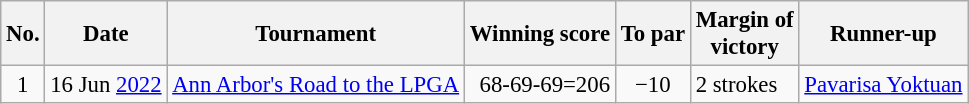<table class="wikitable " style="font-size:95%;">
<tr>
<th>No.</th>
<th>Date</th>
<th>Tournament</th>
<th>Winning score</th>
<th>To par</th>
<th>Margin of<br>victory</th>
<th>Runner-up</th>
</tr>
<tr>
<td align=center>1</td>
<td align=right>16 Jun <a href='#'>2022</a></td>
<td><a href='#'>Ann Arbor's Road to the LPGA</a></td>
<td align=right>68-69-69=206</td>
<td align=center>−10</td>
<td>2 strokes</td>
<td> <a href='#'>Pavarisa Yoktuan</a></td>
</tr>
</table>
